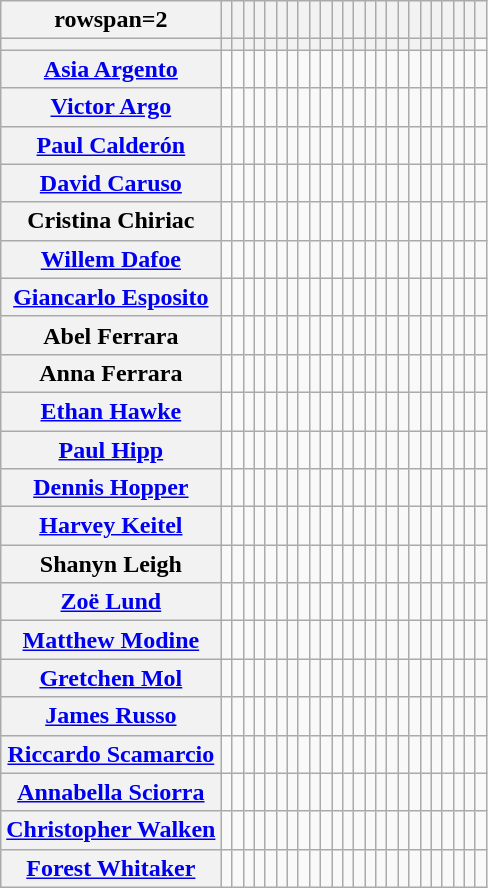<table class="wikitable" style="text-align:center;vertical-align:bottom;">
<tr>
<th>rowspan=2 </th>
<th></th>
<th></th>
<th></th>
<th></th>
<th></th>
<th></th>
<th></th>
<th></th>
<th></th>
<th></th>
<th></th>
<th></th>
<th></th>
<th></th>
<th></th>
<th></th>
<th></th>
<th></th>
<th></th>
<th></th>
<th></th>
<th></th>
<th></th>
<th></th>
</tr>
<tr>
<th></th>
<th></th>
<th></th>
<th></th>
<th></th>
<th></th>
<th></th>
<th></th>
<th></th>
<th></th>
<th></th>
<th></th>
<th></th>
<th></th>
<th></th>
<th></th>
<th></th>
<th></th>
<th></th>
<th></th>
<th></th>
<th></th>
<th></th>
<th></th>
</tr>
<tr>
<th><a href='#'>Asia Argento</a></th>
<td></td>
<td></td>
<td></td>
<td></td>
<td></td>
<td></td>
<td></td>
<td></td>
<td></td>
<td></td>
<td></td>
<td></td>
<td></td>
<td></td>
<td></td>
<td></td>
<td></td>
<td></td>
<td></td>
<td></td>
<td></td>
<td></td>
<td></td>
<td></td>
</tr>
<tr>
<th><a href='#'>Victor Argo</a></th>
<td></td>
<td></td>
<td></td>
<td></td>
<td></td>
<td></td>
<td></td>
<td></td>
<td></td>
<td></td>
<td></td>
<td></td>
<td></td>
<td></td>
<td></td>
<td></td>
<td></td>
<td></td>
<td></td>
<td></td>
<td></td>
<td></td>
<td></td>
<td></td>
</tr>
<tr>
<th><a href='#'>Paul Calderón</a></th>
<td></td>
<td></td>
<td></td>
<td></td>
<td></td>
<td></td>
<td></td>
<td></td>
<td></td>
<td></td>
<td></td>
<td></td>
<td></td>
<td></td>
<td></td>
<td></td>
<td></td>
<td></td>
<td></td>
<td></td>
<td></td>
<td></td>
<td></td>
</tr>
<tr>
<th><a href='#'>David Caruso</a></th>
<td></td>
<td></td>
<td></td>
<td></td>
<td></td>
<td></td>
<td></td>
<td></td>
<td></td>
<td></td>
<td></td>
<td></td>
<td></td>
<td></td>
<td></td>
<td></td>
<td></td>
<td></td>
<td></td>
<td></td>
<td></td>
<td></td>
<td></td>
<td></td>
</tr>
<tr>
<th>Cristina Chiriac</th>
<td></td>
<td></td>
<td></td>
<td></td>
<td></td>
<td></td>
<td></td>
<td></td>
<td></td>
<td></td>
<td></td>
<td></td>
<td></td>
<td></td>
<td></td>
<td></td>
<td></td>
<td></td>
<td></td>
<td></td>
<td></td>
<td></td>
<td></td>
<td></td>
</tr>
<tr>
<th><a href='#'>Willem Dafoe</a></th>
<td></td>
<td></td>
<td></td>
<td></td>
<td></td>
<td></td>
<td></td>
<td></td>
<td></td>
<td></td>
<td></td>
<td></td>
<td></td>
<td></td>
<td></td>
<td></td>
<td></td>
<td></td>
<td></td>
<td></td>
<td></td>
<td></td>
<td></td>
<td></td>
</tr>
<tr>
<th><a href='#'>Giancarlo Esposito</a></th>
<td></td>
<td></td>
<td></td>
<td></td>
<td></td>
<td></td>
<td></td>
<td></td>
<td></td>
<td></td>
<td></td>
<td></td>
<td></td>
<td></td>
<td></td>
<td></td>
<td></td>
<td></td>
<td></td>
<td></td>
<td></td>
<td></td>
<td></td>
<td></td>
</tr>
<tr>
<th>Abel Ferrara</th>
<td></td>
<td></td>
<td></td>
<td></td>
<td></td>
<td></td>
<td></td>
<td></td>
<td></td>
<td></td>
<td></td>
<td></td>
<td></td>
<td></td>
<td></td>
<td></td>
<td></td>
<td></td>
<td></td>
<td></td>
<td></td>
<td></td>
<td></td>
<td></td>
</tr>
<tr>
<th>Anna Ferrara</th>
<td></td>
<td></td>
<td></td>
<td></td>
<td></td>
<td></td>
<td></td>
<td></td>
<td></td>
<td></td>
<td></td>
<td></td>
<td></td>
<td></td>
<td></td>
<td></td>
<td></td>
<td></td>
<td></td>
<td></td>
<td></td>
<td></td>
<td></td>
<td></td>
</tr>
<tr>
<th><a href='#'>Ethan Hawke</a></th>
<td></td>
<td></td>
<td></td>
<td></td>
<td></td>
<td></td>
<td></td>
<td></td>
<td></td>
<td></td>
<td></td>
<td></td>
<td></td>
<td></td>
<td></td>
<td></td>
<td></td>
<td></td>
<td></td>
<td></td>
<td></td>
<td></td>
<td></td>
<td></td>
</tr>
<tr>
<th><a href='#'>Paul Hipp</a></th>
<td></td>
<td></td>
<td></td>
<td></td>
<td></td>
<td></td>
<td></td>
<td></td>
<td></td>
<td></td>
<td></td>
<td></td>
<td></td>
<td></td>
<td></td>
<td></td>
<td></td>
<td></td>
<td></td>
<td></td>
<td></td>
<td></td>
<td></td>
<td></td>
</tr>
<tr>
<th><a href='#'>Dennis Hopper</a></th>
<td></td>
<td></td>
<td></td>
<td></td>
<td></td>
<td></td>
<td></td>
<td></td>
<td></td>
<td></td>
<td></td>
<td></td>
<td></td>
<td></td>
<td></td>
<td></td>
<td></td>
<td></td>
<td></td>
<td></td>
<td></td>
<td></td>
<td></td>
<td></td>
</tr>
<tr>
<th><a href='#'>Harvey Keitel</a></th>
<td></td>
<td></td>
<td></td>
<td></td>
<td></td>
<td></td>
<td></td>
<td></td>
<td></td>
<td></td>
<td></td>
<td></td>
<td></td>
<td></td>
<td></td>
<td></td>
<td></td>
<td></td>
<td></td>
<td></td>
<td></td>
<td></td>
<td></td>
<td></td>
</tr>
<tr>
<th>Shanyn Leigh</th>
<td></td>
<td></td>
<td></td>
<td></td>
<td></td>
<td></td>
<td></td>
<td></td>
<td></td>
<td></td>
<td></td>
<td></td>
<td></td>
<td></td>
<td></td>
<td></td>
<td></td>
<td></td>
<td></td>
<td></td>
<td></td>
<td></td>
<td></td>
<td></td>
</tr>
<tr>
<th><a href='#'>Zoë Lund</a></th>
<td></td>
<td></td>
<td></td>
<td></td>
<td></td>
<td></td>
<td></td>
<td></td>
<td></td>
<td></td>
<td></td>
<td></td>
<td></td>
<td></td>
<td></td>
<td></td>
<td></td>
<td></td>
<td></td>
<td></td>
<td></td>
<td></td>
<td></td>
<td></td>
</tr>
<tr>
<th><a href='#'>Matthew Modine</a></th>
<td></td>
<td></td>
<td></td>
<td></td>
<td></td>
<td></td>
<td></td>
<td></td>
<td></td>
<td></td>
<td></td>
<td></td>
<td></td>
<td></td>
<td></td>
<td></td>
<td></td>
<td></td>
<td></td>
<td></td>
<td></td>
<td></td>
<td></td>
<td></td>
</tr>
<tr>
<th><a href='#'>Gretchen Mol</a></th>
<td></td>
<td></td>
<td></td>
<td></td>
<td></td>
<td></td>
<td></td>
<td></td>
<td></td>
<td></td>
<td></td>
<td></td>
<td></td>
<td></td>
<td></td>
<td></td>
<td></td>
<td></td>
<td></td>
<td></td>
<td></td>
<td></td>
<td></td>
<td></td>
</tr>
<tr>
<th><a href='#'>James Russo</a></th>
<td></td>
<td></td>
<td></td>
<td></td>
<td></td>
<td></td>
<td></td>
<td></td>
<td></td>
<td></td>
<td></td>
<td></td>
<td></td>
<td></td>
<td></td>
<td></td>
<td></td>
<td></td>
<td></td>
<td></td>
<td></td>
<td></td>
<td></td>
<td></td>
</tr>
<tr>
<th><a href='#'>Riccardo Scamarcio</a></th>
<td></td>
<td></td>
<td></td>
<td></td>
<td></td>
<td></td>
<td></td>
<td></td>
<td></td>
<td></td>
<td></td>
<td></td>
<td></td>
<td></td>
<td></td>
<td></td>
<td></td>
<td></td>
<td></td>
<td></td>
<td></td>
<td></td>
<td></td>
<td></td>
</tr>
<tr>
<th><a href='#'>Annabella Sciorra</a></th>
<td></td>
<td></td>
<td></td>
<td></td>
<td></td>
<td></td>
<td></td>
<td></td>
<td></td>
<td></td>
<td></td>
<td></td>
<td></td>
<td></td>
<td></td>
<td></td>
<td></td>
<td></td>
<td></td>
<td></td>
<td></td>
<td></td>
<td></td>
<td></td>
</tr>
<tr>
<th><a href='#'>Christopher Walken</a></th>
<td></td>
<td></td>
<td></td>
<td></td>
<td></td>
<td></td>
<td></td>
<td></td>
<td></td>
<td></td>
<td></td>
<td></td>
<td></td>
<td></td>
<td></td>
<td></td>
<td></td>
<td></td>
<td></td>
<td></td>
<td></td>
<td></td>
<td></td>
<td></td>
</tr>
<tr>
<th><a href='#'>Forest Whitaker</a></th>
<td></td>
<td></td>
<td></td>
<td></td>
<td></td>
<td></td>
<td></td>
<td></td>
<td></td>
<td></td>
<td></td>
<td></td>
<td></td>
<td></td>
<td></td>
<td></td>
<td></td>
<td></td>
<td></td>
<td></td>
<td></td>
<td></td>
<td></td>
<td></td>
</tr>
</table>
